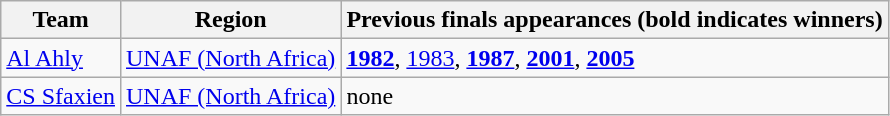<table class="wikitable">
<tr>
<th>Team</th>
<th>Region</th>
<th>Previous finals appearances (bold indicates winners)</th>
</tr>
<tr>
<td> <a href='#'>Al Ahly</a></td>
<td><a href='#'>UNAF (North Africa)</a></td>
<td><strong><a href='#'>1982</a></strong>, <a href='#'>1983</a>, <strong><a href='#'>1987</a></strong>, <strong><a href='#'>2001</a></strong>, <strong><a href='#'>2005</a></strong></td>
</tr>
<tr>
<td> <a href='#'>CS Sfaxien</a></td>
<td><a href='#'>UNAF (North Africa)</a></td>
<td>none</td>
</tr>
</table>
